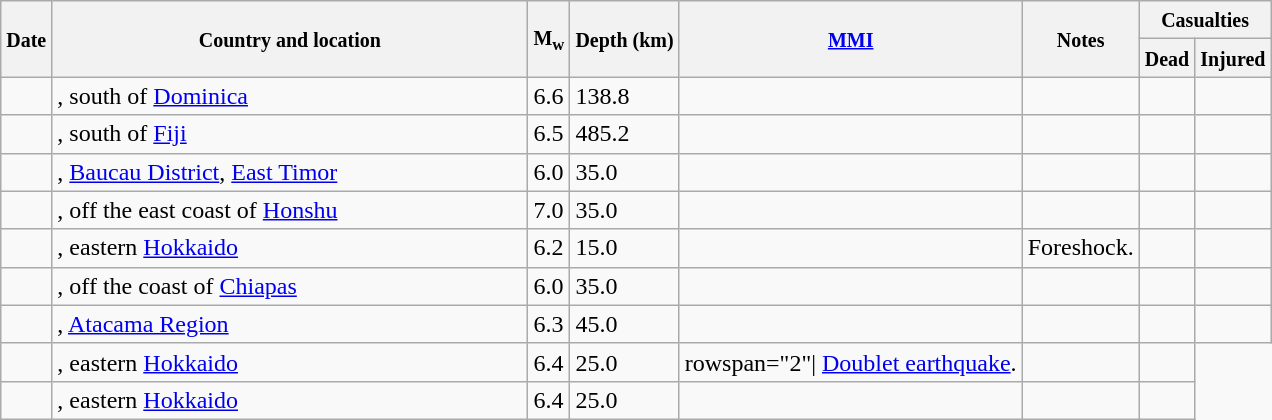<table class="wikitable sortable sort-under" style="border:1px black; margin-left:1em;">
<tr>
<th rowspan="2"><small>Date</small></th>
<th rowspan="2" style="width: 310px"><small>Country and location</small></th>
<th rowspan="2"><small>M<sub>w</sub></small></th>
<th rowspan="2"><small>Depth (km)</small></th>
<th rowspan="2"><small><a href='#'>MMI</a></small></th>
<th rowspan="2" class="unsortable"><small>Notes</small></th>
<th colspan="2"><small>Casualties</small></th>
</tr>
<tr>
<th><small>Dead</small></th>
<th><small>Injured</small></th>
</tr>
<tr>
<td></td>
<td>, south of <a href='#'>Dominica</a></td>
<td>6.6</td>
<td>138.8</td>
<td></td>
<td></td>
<td></td>
<td></td>
</tr>
<tr>
<td></td>
<td>, south of <a href='#'>Fiji</a></td>
<td>6.5</td>
<td>485.2</td>
<td></td>
<td></td>
<td></td>
<td></td>
</tr>
<tr>
<td></td>
<td>, <a href='#'>Baucau District</a>, <a href='#'>East Timor</a></td>
<td>6.0</td>
<td>35.0</td>
<td></td>
<td></td>
<td></td>
<td></td>
</tr>
<tr>
<td></td>
<td>, off the east coast of <a href='#'>Honshu</a></td>
<td>7.0</td>
<td>35.0</td>
<td></td>
<td></td>
<td></td>
<td></td>
</tr>
<tr>
<td></td>
<td>, eastern <a href='#'>Hokkaido</a></td>
<td>6.2</td>
<td>15.0</td>
<td></td>
<td>Foreshock.</td>
<td></td>
<td></td>
</tr>
<tr>
<td></td>
<td>, off the coast of <a href='#'>Chiapas</a></td>
<td>6.0</td>
<td>35.0</td>
<td></td>
<td></td>
<td></td>
<td></td>
</tr>
<tr>
<td></td>
<td>, <a href='#'>Atacama Region</a></td>
<td>6.3</td>
<td>45.0</td>
<td></td>
<td></td>
<td></td>
<td></td>
</tr>
<tr>
<td></td>
<td>, eastern <a href='#'>Hokkaido</a></td>
<td>6.4</td>
<td>25.0</td>
<td>rowspan="2"| <a href='#'>Doublet earthquake</a>.</td>
<td></td>
<td></td>
</tr>
<tr>
<td></td>
<td>, eastern <a href='#'>Hokkaido</a></td>
<td>6.4</td>
<td>25.0</td>
<td></td>
<td></td>
<td></td>
</tr>
</table>
